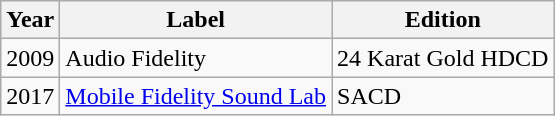<table class="wikitable">
<tr>
<th>Year</th>
<th>Label</th>
<th>Edition</th>
</tr>
<tr>
<td>2009</td>
<td>Audio Fidelity</td>
<td>24 Karat Gold HDCD</td>
</tr>
<tr>
<td>2017</td>
<td><a href='#'>Mobile Fidelity Sound Lab</a></td>
<td>SACD</td>
</tr>
</table>
